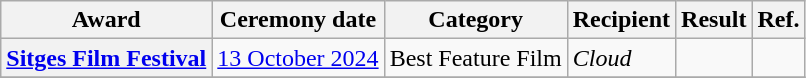<table class="wikitable sortable plainrowheaders">
<tr>
<th scope="col">Award</th>
<th scope="col">Ceremony date</th>
<th scope="col">Category</th>
<th scope="col">Recipient</th>
<th scope="col">Result</th>
<th scope="col">Ref.</th>
</tr>
<tr>
<th scope="row"><a href='#'>Sitges Film Festival</a></th>
<td><a href='#'>13 October 2024</a></td>
<td>Best Feature Film</td>
<td><em>Cloud</em></td>
<td></td>
<td align="center"></td>
</tr>
<tr>
</tr>
</table>
